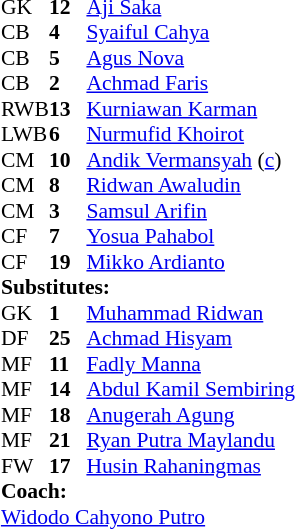<table style="font-size: 90%; margin:0.2em auto;" cellspacing="0" cellpadding="0">
<tr>
<th width="25"></th>
<th width="25"></th>
</tr>
<tr>
<td>GK</td>
<td><strong>12</strong></td>
<td><a href='#'>Aji Saka</a></td>
</tr>
<tr>
<td>CB</td>
<td><strong>4</strong></td>
<td><a href='#'>Syaiful Cahya</a></td>
</tr>
<tr>
<td>CB</td>
<td><strong>5</strong></td>
<td><a href='#'>Agus Nova</a></td>
</tr>
<tr>
<td>CB</td>
<td><strong>2</strong></td>
<td><a href='#'>Achmad Faris</a></td>
</tr>
<tr>
<td>RWB</td>
<td><strong>13</strong></td>
<td><a href='#'>Kurniawan Karman</a></td>
</tr>
<tr>
<td>LWB</td>
<td><strong>6</strong></td>
<td><a href='#'>Nurmufid Khoirot</a></td>
</tr>
<tr>
<td>CM</td>
<td><strong>10</strong></td>
<td><a href='#'>Andik Vermansyah</a> (<a href='#'>c</a>)</td>
</tr>
<tr>
<td>CM</td>
<td><strong>8</strong></td>
<td><a href='#'>Ridwan Awaludin</a></td>
<td></td>
<td></td>
</tr>
<tr>
<td>CM</td>
<td><strong>3</strong></td>
<td><a href='#'>Samsul Arifin</a></td>
</tr>
<tr>
<td>CF</td>
<td><strong>7</strong></td>
<td><a href='#'>Yosua Pahabol</a></td>
</tr>
<tr>
<td>CF</td>
<td><strong>19</strong></td>
<td><a href='#'>Mikko Ardianto</a></td>
</tr>
<tr>
<td colspan=4><strong>Substitutes:</strong></td>
</tr>
<tr>
<td>GK</td>
<td><strong>1</strong></td>
<td><a href='#'>Muhammad Ridwan</a></td>
</tr>
<tr>
<td>DF</td>
<td><strong>25</strong></td>
<td><a href='#'>Achmad Hisyam</a></td>
</tr>
<tr>
<td>MF</td>
<td><strong>11</strong></td>
<td><a href='#'>Fadly Manna</a></td>
</tr>
<tr>
<td>MF</td>
<td><strong>14</strong></td>
<td><a href='#'>Abdul Kamil Sembiring</a></td>
<td></td>
<td></td>
</tr>
<tr>
<td>MF</td>
<td><strong>18</strong></td>
<td><a href='#'>Anugerah Agung</a></td>
</tr>
<tr>
<td>MF</td>
<td><strong>21</strong></td>
<td><a href='#'>Ryan Putra Maylandu</a></td>
</tr>
<tr>
<td>FW</td>
<td><strong>17</strong></td>
<td><a href='#'>Husin Rahaningmas</a></td>
</tr>
<tr>
<td colspan=4><strong>Coach:</strong></td>
</tr>
<tr>
<td colspan="4"><a href='#'>Widodo Cahyono Putro</a></td>
</tr>
</table>
